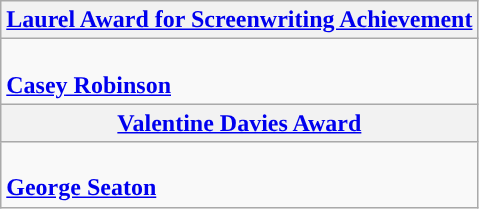<table class="wikitable" style="width=">
<tr>
<th colspan="2" style="background:"><a href='#'>Laurel Award for Screenwriting Achievement</a></th>
</tr>
<tr>
<td colspan="2" style="vertical-align:top;"><br><strong><a href='#'>Casey Robinson</a></strong></td>
</tr>
<tr>
<th colspan="2" style="background:"><a href='#'>Valentine Davies Award</a></th>
</tr>
<tr>
<td colspan="2" style="vertical-align:top;"><br><strong><a href='#'>George Seaton</a></strong></td>
</tr>
</table>
